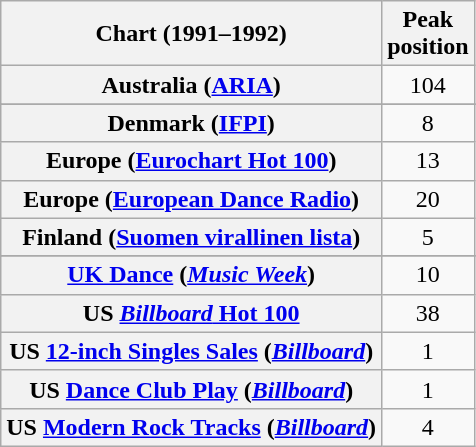<table class="wikitable sortable plainrowheaders" style="text-align:center">
<tr>
<th scope="col">Chart (1991–1992)</th>
<th scope="col">Peak<br>position</th>
</tr>
<tr>
<th scope="row">Australia (<a href='#'>ARIA</a>)</th>
<td>104</td>
</tr>
<tr>
</tr>
<tr>
<th scope="row">Denmark (<a href='#'>IFPI</a>)</th>
<td>8</td>
</tr>
<tr>
<th scope="row">Europe (<a href='#'>Eurochart Hot 100</a>)</th>
<td>13</td>
</tr>
<tr>
<th scope="row">Europe (<a href='#'>European Dance Radio</a>)</th>
<td>20</td>
</tr>
<tr>
<th scope="row">Finland (<a href='#'>Suomen virallinen lista</a>)</th>
<td>5</td>
</tr>
<tr>
</tr>
<tr>
</tr>
<tr>
</tr>
<tr>
</tr>
<tr>
</tr>
<tr>
</tr>
<tr>
<th scope="row"><a href='#'>UK Dance</a> (<em><a href='#'>Music Week</a></em>)</th>
<td>10</td>
</tr>
<tr>
<th scope="row">US <a href='#'><em>Billboard</em> Hot 100</a></th>
<td>38</td>
</tr>
<tr>
<th scope="row">US <a href='#'>12-inch Singles Sales</a> (<em><a href='#'>Billboard</a></em>)</th>
<td>1</td>
</tr>
<tr>
<th scope="row">US <a href='#'>Dance Club Play</a> (<em><a href='#'>Billboard</a></em>)</th>
<td>1</td>
</tr>
<tr>
<th scope="row">US <a href='#'>Modern Rock Tracks</a> (<em><a href='#'>Billboard</a></em>)</th>
<td>4</td>
</tr>
</table>
